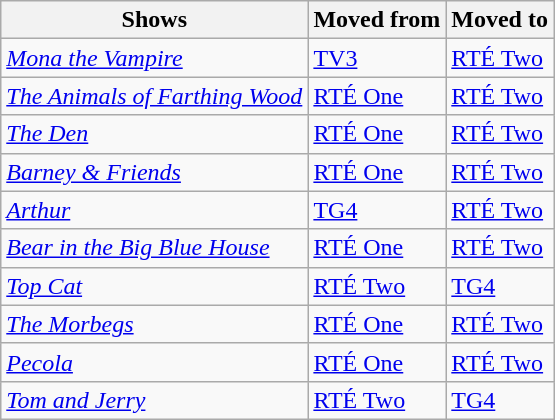<table class="wikitable">
<tr>
<th>Shows</th>
<th>Moved from</th>
<th>Moved to</th>
</tr>
<tr>
<td><em><a href='#'>Mona the Vampire</a></em></td>
<td><a href='#'>TV3</a></td>
<td><a href='#'>RTÉ Two</a></td>
</tr>
<tr>
<td><em><a href='#'>The Animals of Farthing Wood</a></em></td>
<td><a href='#'>RTÉ One</a></td>
<td><a href='#'>RTÉ Two</a></td>
</tr>
<tr>
<td><em><a href='#'>The Den</a></em></td>
<td><a href='#'>RTÉ One</a></td>
<td><a href='#'>RTÉ Two</a></td>
</tr>
<tr>
<td><em><a href='#'>Barney & Friends</a></em></td>
<td><a href='#'>RTÉ One</a></td>
<td><a href='#'>RTÉ Two</a></td>
</tr>
<tr>
<td><em><a href='#'>Arthur</a></em></td>
<td><a href='#'>TG4</a></td>
<td><a href='#'>RTÉ Two</a></td>
</tr>
<tr>
<td><em><a href='#'>Bear in the Big Blue House</a></em></td>
<td><a href='#'>RTÉ One</a></td>
<td><a href='#'>RTÉ Two</a></td>
</tr>
<tr>
<td><em><a href='#'>Top Cat</a></em></td>
<td><a href='#'>RTÉ Two</a></td>
<td><a href='#'>TG4</a></td>
</tr>
<tr>
<td><em><a href='#'>The Morbegs</a></em></td>
<td><a href='#'>RTÉ One</a></td>
<td><a href='#'>RTÉ Two</a></td>
</tr>
<tr>
<td><em><a href='#'>Pecola</a></em></td>
<td><a href='#'>RTÉ One</a></td>
<td><a href='#'>RTÉ Two</a></td>
</tr>
<tr>
<td><em><a href='#'>Tom and Jerry</a></em></td>
<td><a href='#'>RTÉ Two</a></td>
<td><a href='#'>TG4</a></td>
</tr>
</table>
